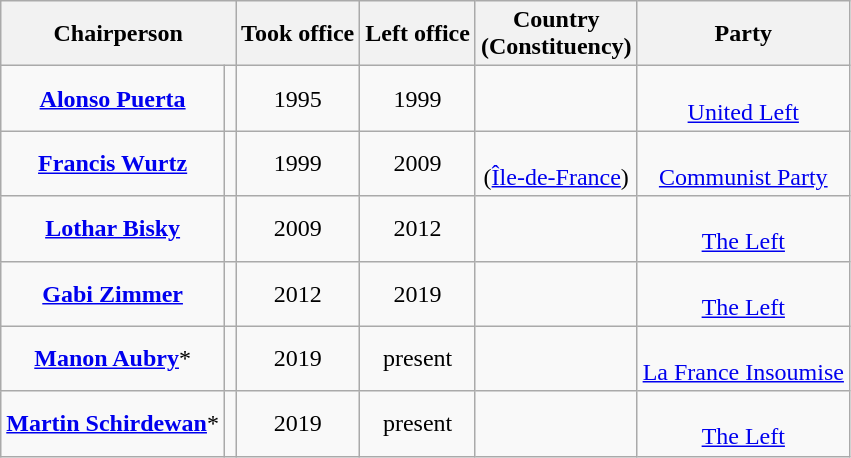<table class="wikitable" style="text-align:center">
<tr>
<th colspan=2>Chairperson</th>
<th>Took office</th>
<th>Left office</th>
<th>Country<br>(Constituency)</th>
<th>Party</th>
</tr>
<tr>
<td><strong><a href='#'>Alonso Puerta</a></strong></td>
<td></td>
<td>1995</td>
<td>1999</td>
<td></td>
<td><br><a href='#'>United Left</a></td>
</tr>
<tr>
<td><strong><a href='#'>Francis Wurtz</a></strong></td>
<td></td>
<td>1999</td>
<td>2009</td>
<td><br>(<a href='#'>Île-de-France</a>)</td>
<td><br><a href='#'>Communist Party</a></td>
</tr>
<tr>
<td><strong><a href='#'>Lothar Bisky</a></strong></td>
<td></td>
<td>2009</td>
<td>2012</td>
<td></td>
<td><br><a href='#'>The Left</a></td>
</tr>
<tr>
<td><strong><a href='#'>Gabi Zimmer</a></strong></td>
<td></td>
<td>2012</td>
<td>2019</td>
<td></td>
<td><br><a href='#'>The Left</a></td>
</tr>
<tr>
<td><strong><a href='#'>Manon Aubry</a></strong>*</td>
<td></td>
<td>2019</td>
<td>present</td>
<td></td>
<td><br><a href='#'>La France Insoumise</a></td>
</tr>
<tr>
<td><strong><a href='#'>Martin Schirdewan</a></strong>*</td>
<td></td>
<td>2019</td>
<td>present</td>
<td></td>
<td><br><a href='#'>The Left</a></td>
</tr>
</table>
